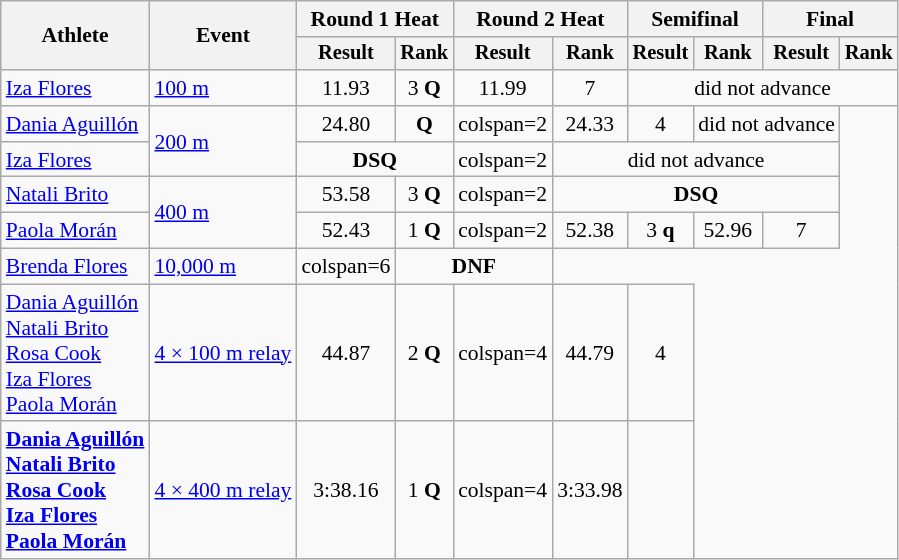<table class="wikitable" style="font-size:90%">
<tr>
<th rowspan="2">Athlete</th>
<th rowspan="2">Event</th>
<th colspan="2">Round 1 Heat</th>
<th colspan="2">Round 2 Heat</th>
<th colspan="2">Semifinal</th>
<th colspan="2">Final</th>
</tr>
<tr style="font-size:95%">
<th>Result</th>
<th>Rank</th>
<th>Result</th>
<th>Rank</th>
<th>Result</th>
<th>Rank</th>
<th>Result</th>
<th>Rank</th>
</tr>
<tr align=center>
<td align=left><a href='#'>Iza Flores</a></td>
<td align=left><a href='#'>100 m</a></td>
<td>11.93</td>
<td>3 <strong>Q</strong></td>
<td>11.99</td>
<td>7</td>
<td colspan=4>did not advance</td>
</tr>
<tr align=center>
<td align=left><a href='#'>Dania Aguillón</a></td>
<td align=left rowspan = 2><a href='#'>200 m</a></td>
<td>24.80</td>
<td><strong>Q</strong></td>
<td>colspan=2 </td>
<td>24.33</td>
<td>4</td>
<td colspan=2>did not advance</td>
</tr>
<tr align=center>
<td align=left><a href='#'>Iza Flores</a></td>
<td colspan=2><strong>DSQ</strong></td>
<td>colspan=2 </td>
<td colspan=4>did not advance</td>
</tr>
<tr align=center>
<td align=left><a href='#'>Natali Brito</a></td>
<td align=left rowspan = 2><a href='#'>400 m</a></td>
<td>53.58</td>
<td>3 <strong>Q</strong></td>
<td>colspan=2 </td>
<td colspan=4><strong>DSQ</strong></td>
</tr>
<tr align=center>
<td align=left><a href='#'>Paola Morán</a></td>
<td>52.43</td>
<td>1 <strong>Q</strong></td>
<td>colspan=2 </td>
<td>52.38</td>
<td>3 <strong>q</strong></td>
<td>52.96</td>
<td>7</td>
</tr>
<tr align=center>
<td align=left><a href='#'>Brenda Flores</a></td>
<td align=left><a href='#'>10,000 m</a></td>
<td>colspan=6 </td>
<td colspan=2><strong>DNF</strong></td>
</tr>
<tr align=center>
<td align=left><a href='#'>Dania Aguillón</a><br><a href='#'>Natali Brito</a><br><a href='#'>Rosa Cook</a><br><a href='#'>Iza Flores</a><br><a href='#'>Paola Morán</a></td>
<td align=left><a href='#'>4 × 100 m relay</a></td>
<td>44.87</td>
<td>2 <strong>Q</strong></td>
<td>colspan=4 </td>
<td>44.79</td>
<td>4</td>
</tr>
<tr align=center>
<td align=left><strong><a href='#'>Dania Aguillón</a><br><a href='#'>Natali Brito</a><br><a href='#'>Rosa Cook</a><br><a href='#'>Iza Flores</a><br><a href='#'>Paola Morán</a></strong></td>
<td align=left><a href='#'>4 × 400 m relay</a></td>
<td>3:38.16</td>
<td>1 <strong>Q</strong></td>
<td>colspan=4 </td>
<td>3:33.98</td>
<td></td>
</tr>
</table>
